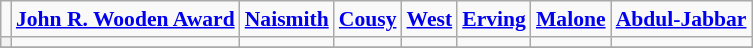<table class="wikitable" style="white-space:nowrap; font-size:90%;">
<tr>
<td></td>
<td><strong><a href='#'>John R. Wooden Award</a></strong></td>
<td><strong><a href='#'>Naismith</a></strong></td>
<td><strong><a href='#'>Cousy</a></strong></td>
<td><strong><a href='#'>West</a></strong></td>
<td><strong><a href='#'>Erving</a></strong></td>
<td><strong><a href='#'>Malone</a></strong></td>
<td><strong><a href='#'>Abdul-Jabbar</a></strong></td>
</tr>
<tr>
<th></th>
<td></td>
<td></td>
<td></td>
<td></td>
<td></td>
<td></td>
<td></td>
</tr>
<tr>
</tr>
</table>
